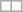<table class="wikitable">
<tr>
<td style="font-size:88%"></td>
<td></td>
</tr>
</table>
